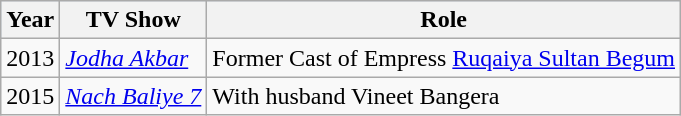<table class="wikitable">
<tr style="background:#d1e4fd;">
<th>Year</th>
<th>TV Show</th>
<th>Role</th>
</tr>
<tr>
<td>2013</td>
<td><em><a href='#'>Jodha Akbar</a></em></td>
<td>Former Cast of Empress <a href='#'>Ruqaiya Sultan Begum</a></td>
</tr>
<tr>
<td>2015</td>
<td><em><a href='#'>Nach Baliye 7</a></em></td>
<td>With husband Vineet Bangera</td>
</tr>
</table>
